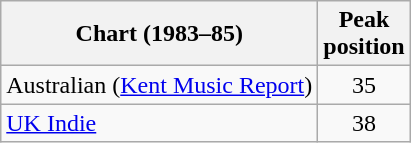<table class="wikitable">
<tr>
<th>Chart (1983–85)</th>
<th>Peak<br>position</th>
</tr>
<tr>
<td>Australian (<a href='#'>Kent Music Report</a>)</td>
<td align="center">35</td>
</tr>
<tr>
<td><a href='#'>UK Indie</a></td>
<td align="center">38</td>
</tr>
</table>
